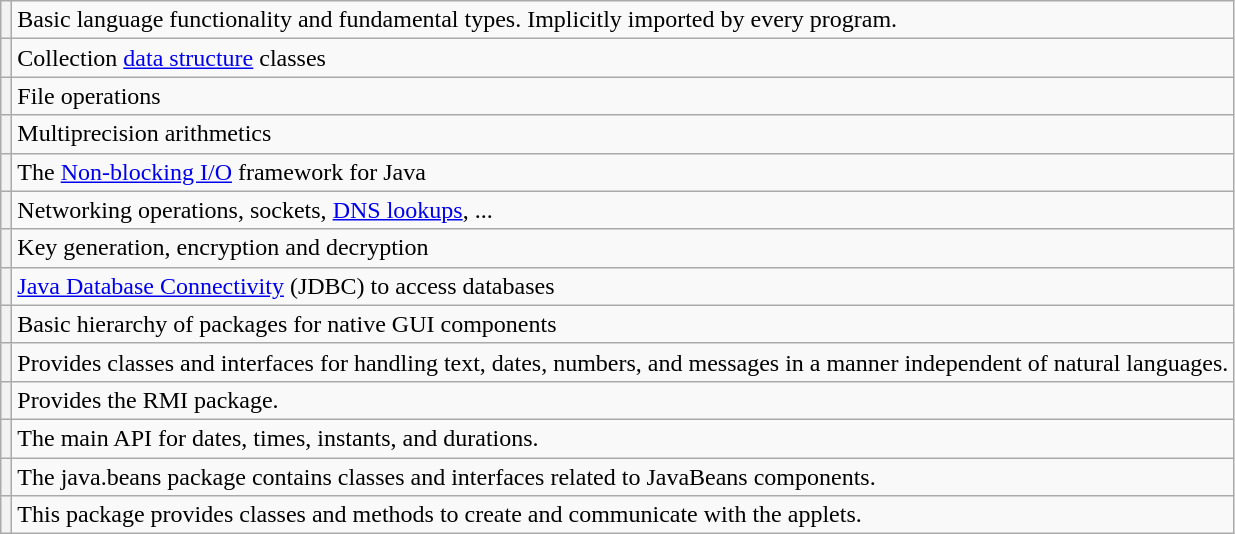<table class="wikitable plainrowheaders">
<tr>
<th scope="row"></th>
<td>Basic language functionality and fundamental types. Implicitly imported by every program.</td>
</tr>
<tr>
<th scope="row"></th>
<td>Collection <a href='#'>data structure</a> classes</td>
</tr>
<tr>
<th scope="row"></th>
<td>File operations</td>
</tr>
<tr>
<th scope="row"></th>
<td>Multiprecision arithmetics</td>
</tr>
<tr>
<th scope="row"></th>
<td>The <a href='#'>Non-blocking I/O</a> framework for Java</td>
</tr>
<tr>
<th scope="row"></th>
<td>Networking operations, sockets, <a href='#'>DNS lookups</a>, ...</td>
</tr>
<tr>
<th scope="row"></th>
<td>Key generation, encryption and decryption</td>
</tr>
<tr>
<th scope="row"></th>
<td><a href='#'>Java Database Connectivity</a> (JDBC) to access databases</td>
</tr>
<tr>
<th scope="row"></th>
<td>Basic hierarchy of packages for native GUI components</td>
</tr>
<tr>
<th scope="row"></th>
<td>Provides classes and interfaces for handling text, dates, numbers, and messages in a manner independent of natural languages.</td>
</tr>
<tr>
<th scope="row"></th>
<td>Provides the RMI package.</td>
</tr>
<tr>
<th scope="row"></th>
<td>The main API for dates, times, instants, and durations.</td>
</tr>
<tr>
<th scope="row"></th>
<td>The java.beans package contains classes and interfaces related to JavaBeans components.</td>
</tr>
<tr>
<th scope="row"></th>
<td>This package provides classes and methods to create and communicate with the applets.</td>
</tr>
</table>
